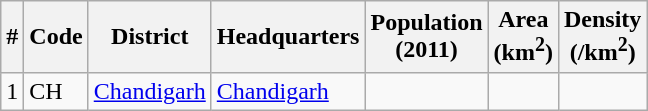<table class="wikitable sortable">
<tr>
<th>#</th>
<th>Code</th>
<th>District</th>
<th>Headquarters</th>
<th>Population <br>(2011)</th>
<th>Area <br>(km<sup>2</sup>)</th>
<th>Density <br>(/km<sup>2</sup>)</th>
</tr>
<tr>
<td>1</td>
<td>CH</td>
<td><a href='#'>Chandigarh</a></td>
<td><a href='#'>Chandigarh</a></td>
<td> </td>
<td> </td>
<td> </td>
</tr>
</table>
